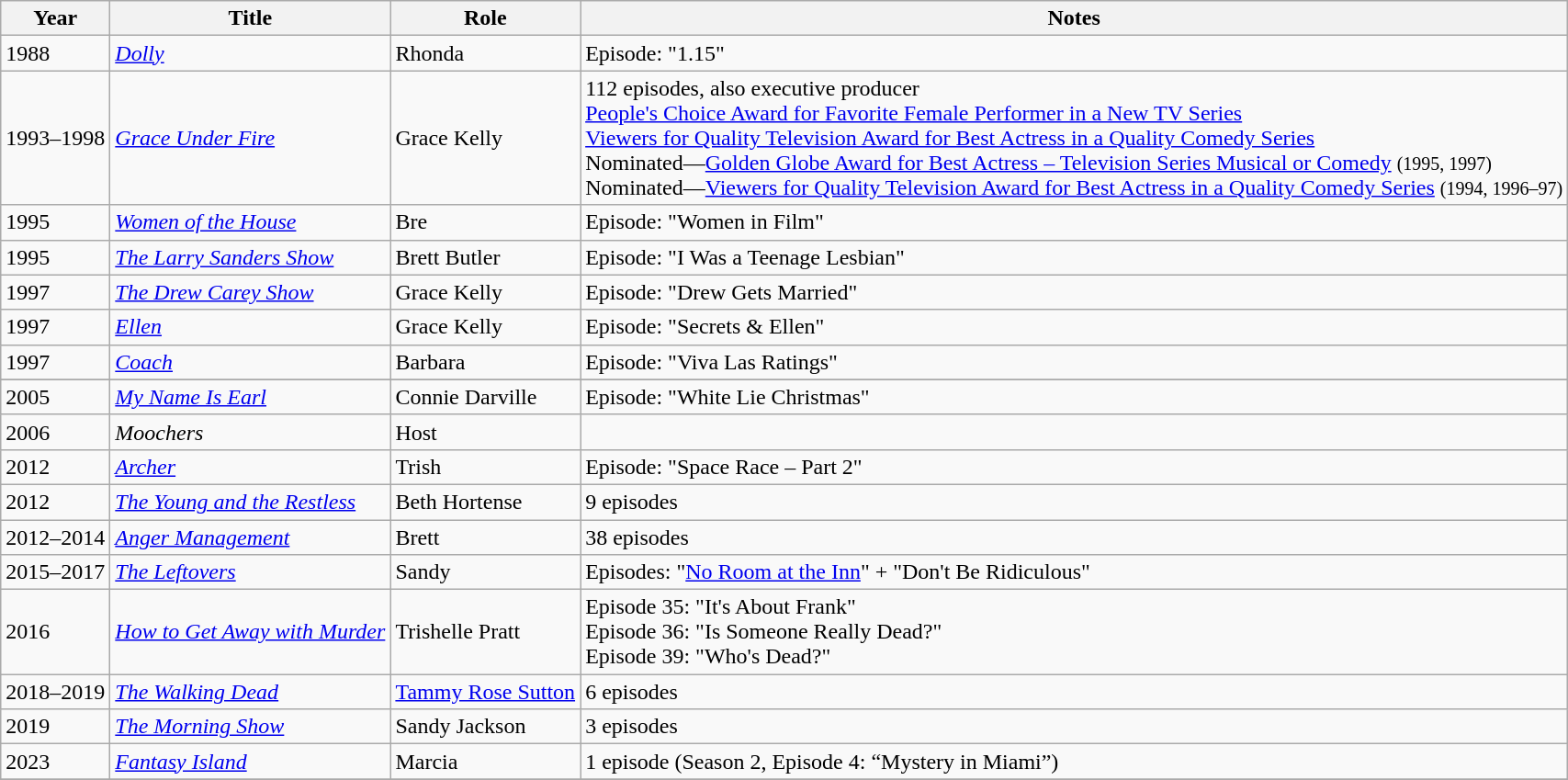<table class="wikitable sortable">
<tr>
<th>Year</th>
<th>Title</th>
<th>Role</th>
<th>Notes</th>
</tr>
<tr>
<td>1988</td>
<td><em><a href='#'>Dolly</a></em></td>
<td>Rhonda</td>
<td>Episode: "1.15"</td>
</tr>
<tr>
<td>1993–1998</td>
<td><em><a href='#'>Grace Under Fire</a></em></td>
<td>Grace Kelly</td>
<td>112 episodes, also executive producer<br><a href='#'>People's Choice Award for Favorite Female Performer in a New TV Series</a><br><a href='#'>Viewers for Quality Television Award for Best Actress in a Quality Comedy Series</a><br>Nominated—<a href='#'>Golden Globe Award for Best Actress – Television Series Musical or Comedy</a> <small>(1995, 1997)</small><br>Nominated—<a href='#'>Viewers for Quality Television Award for Best Actress in a Quality Comedy Series</a> <small>(1994, 1996–97)</small></td>
</tr>
<tr>
<td>1995</td>
<td><em><a href='#'>Women of the House</a></em></td>
<td>Bre</td>
<td>Episode: "Women in Film"</td>
</tr>
<tr>
<td>1995</td>
<td><em><a href='#'>The Larry Sanders Show</a></em></td>
<td>Brett Butler</td>
<td>Episode: "I Was a Teenage Lesbian"</td>
</tr>
<tr>
<td>1997</td>
<td><em><a href='#'>The Drew Carey Show</a></em></td>
<td>Grace Kelly</td>
<td>Episode: "Drew Gets Married"</td>
</tr>
<tr>
<td>1997</td>
<td><em><a href='#'>Ellen</a></em></td>
<td>Grace Kelly</td>
<td>Episode: "Secrets & Ellen"</td>
</tr>
<tr>
<td>1997</td>
<td><em><a href='#'>Coach</a></em></td>
<td>Barbara</td>
<td>Episode: "Viva Las Ratings"</td>
</tr>
<tr>
</tr>
<tr>
<td>2005</td>
<td><em><a href='#'>My Name Is Earl</a></em></td>
<td>Connie Darville</td>
<td>Episode: "White Lie Christmas"</td>
</tr>
<tr>
<td>2006</td>
<td><em>Moochers</em></td>
<td>Host</td>
<td></td>
</tr>
<tr>
<td>2012</td>
<td><em><a href='#'>Archer</a></em></td>
<td>Trish</td>
<td>Episode: "Space Race – Part 2"</td>
</tr>
<tr>
<td>2012</td>
<td><em><a href='#'>The Young and the Restless</a></em></td>
<td>Beth Hortense</td>
<td>9 episodes</td>
</tr>
<tr>
<td>2012–2014</td>
<td><em><a href='#'>Anger Management</a></em></td>
<td>Brett</td>
<td>38 episodes</td>
</tr>
<tr>
<td>2015–2017</td>
<td><em><a href='#'>The Leftovers</a></em></td>
<td>Sandy</td>
<td>Episodes: "<a href='#'>No Room at the Inn</a>" + "Don't Be Ridiculous"</td>
</tr>
<tr>
<td>2016</td>
<td><em><a href='#'>How to Get Away with Murder</a></em></td>
<td>Trishelle Pratt</td>
<td>Episode 35: "It's About Frank"<br>Episode 36: "Is Someone Really Dead?"<br>Episode 39: "Who's Dead?"</td>
</tr>
<tr>
<td>2018–2019</td>
<td><em><a href='#'>The Walking Dead</a></em></td>
<td><a href='#'>Tammy Rose Sutton</a></td>
<td>6 episodes</td>
</tr>
<tr>
<td>2019</td>
<td><em><a href='#'>The Morning Show</a></em></td>
<td>Sandy Jackson</td>
<td>3 episodes</td>
</tr>
<tr>
<td>2023</td>
<td><em><a href='#'>Fantasy Island</a></em></td>
<td>Marcia</td>
<td>1 episode (Season 2, Episode 4: “Mystery in Miami”)</td>
</tr>
<tr>
</tr>
</table>
